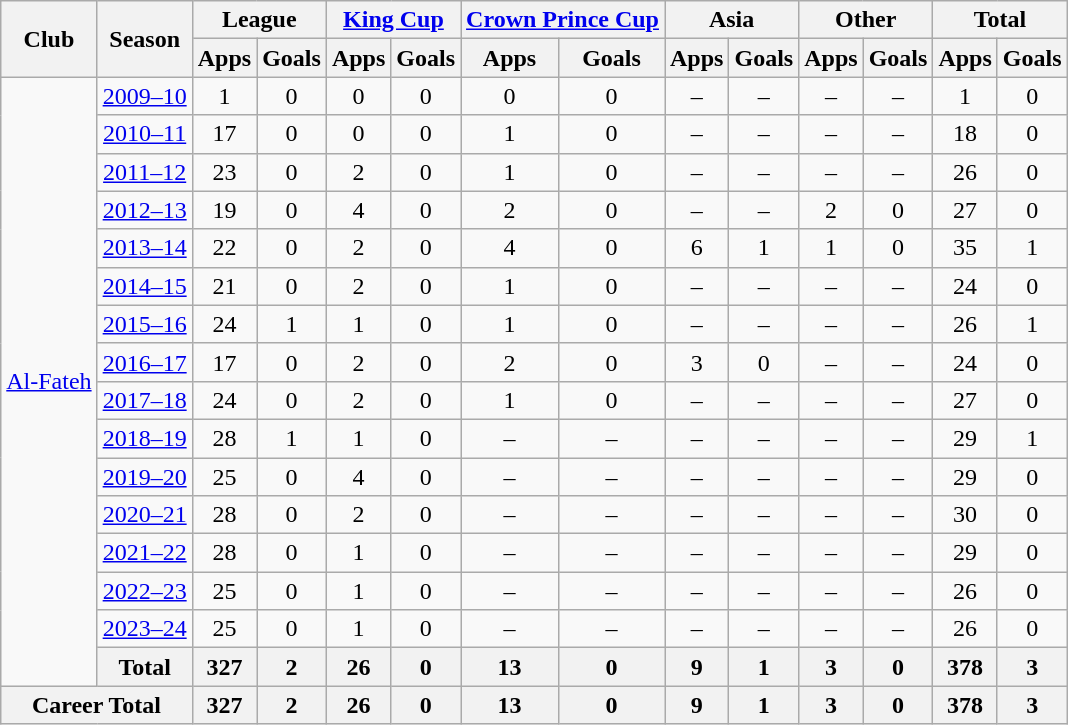<table class="wikitable" style="text-align: center;">
<tr>
<th rowspan="2">Club</th>
<th rowspan="2">Season</th>
<th colspan="2">League</th>
<th colspan="2"><a href='#'>King Cup</a></th>
<th colspan="2"><a href='#'>Crown Prince Cup</a> </th>
<th colspan="2">Asia</th>
<th colspan="2">Other</th>
<th colspan="2">Total</th>
</tr>
<tr>
<th>Apps</th>
<th>Goals</th>
<th>Apps</th>
<th>Goals</th>
<th>Apps</th>
<th>Goals</th>
<th>Apps</th>
<th>Goals</th>
<th>Apps</th>
<th>Goals</th>
<th>Apps</th>
<th>Goals</th>
</tr>
<tr>
<td rowspan="16"><a href='#'>Al-Fateh</a></td>
<td><a href='#'>2009–10</a></td>
<td>1</td>
<td>0</td>
<td>0</td>
<td>0</td>
<td>0</td>
<td>0</td>
<td>–</td>
<td>–</td>
<td>–</td>
<td>–</td>
<td>1</td>
<td>0</td>
</tr>
<tr>
<td><a href='#'>2010–11</a></td>
<td>17</td>
<td>0</td>
<td>0</td>
<td>0</td>
<td>1</td>
<td>0</td>
<td>–</td>
<td>–</td>
<td>–</td>
<td>–</td>
<td>18</td>
<td>0</td>
</tr>
<tr>
<td><a href='#'>2011–12</a></td>
<td>23</td>
<td>0</td>
<td>2</td>
<td>0</td>
<td>1</td>
<td>0</td>
<td>–</td>
<td>–</td>
<td>–</td>
<td>–</td>
<td>26</td>
<td>0</td>
</tr>
<tr>
<td><a href='#'>2012–13</a></td>
<td>19</td>
<td>0</td>
<td>4</td>
<td>0</td>
<td>2</td>
<td>0</td>
<td>–</td>
<td>–</td>
<td>2</td>
<td>0</td>
<td>27</td>
<td>0</td>
</tr>
<tr>
<td><a href='#'>2013–14</a></td>
<td>22</td>
<td>0</td>
<td>2</td>
<td>0</td>
<td>4</td>
<td>0</td>
<td>6</td>
<td>1</td>
<td>1</td>
<td>0</td>
<td>35</td>
<td>1</td>
</tr>
<tr>
<td><a href='#'>2014–15</a></td>
<td>21</td>
<td>0</td>
<td>2</td>
<td>0</td>
<td>1</td>
<td>0</td>
<td>–</td>
<td>–</td>
<td>–</td>
<td>–</td>
<td>24</td>
<td>0</td>
</tr>
<tr>
<td><a href='#'>2015–16</a></td>
<td>24</td>
<td>1</td>
<td>1</td>
<td>0</td>
<td>1</td>
<td>0</td>
<td>–</td>
<td>–</td>
<td>–</td>
<td>–</td>
<td>26</td>
<td>1</td>
</tr>
<tr>
<td><a href='#'>2016–17</a></td>
<td>17</td>
<td>0</td>
<td>2</td>
<td>0</td>
<td>2</td>
<td>0</td>
<td>3</td>
<td>0</td>
<td>–</td>
<td>–</td>
<td>24</td>
<td>0</td>
</tr>
<tr>
<td><a href='#'>2017–18</a></td>
<td>24</td>
<td>0</td>
<td>2</td>
<td>0</td>
<td>1</td>
<td>0</td>
<td>–</td>
<td>–</td>
<td>–</td>
<td>–</td>
<td>27</td>
<td>0</td>
</tr>
<tr>
<td><a href='#'>2018–19</a></td>
<td>28</td>
<td>1</td>
<td>1</td>
<td>0</td>
<td>–</td>
<td>–</td>
<td>–</td>
<td>–</td>
<td>–</td>
<td>–</td>
<td>29</td>
<td>1</td>
</tr>
<tr>
<td><a href='#'>2019–20</a></td>
<td>25</td>
<td>0</td>
<td>4</td>
<td>0</td>
<td>–</td>
<td>–</td>
<td>–</td>
<td>–</td>
<td>–</td>
<td>–</td>
<td>29</td>
<td>0</td>
</tr>
<tr>
<td><a href='#'>2020–21</a></td>
<td>28</td>
<td>0</td>
<td>2</td>
<td>0</td>
<td>–</td>
<td>–</td>
<td>–</td>
<td>–</td>
<td>–</td>
<td>–</td>
<td>30</td>
<td>0</td>
</tr>
<tr>
<td><a href='#'>2021–22</a></td>
<td>28</td>
<td>0</td>
<td>1</td>
<td>0</td>
<td>–</td>
<td>–</td>
<td>–</td>
<td>–</td>
<td>–</td>
<td>–</td>
<td>29</td>
<td>0</td>
</tr>
<tr>
<td><a href='#'>2022–23</a></td>
<td>25</td>
<td>0</td>
<td>1</td>
<td>0</td>
<td>–</td>
<td>–</td>
<td>–</td>
<td>–</td>
<td>–</td>
<td>–</td>
<td>26</td>
<td>0</td>
</tr>
<tr>
<td><a href='#'>2023–24</a></td>
<td>25</td>
<td>0</td>
<td>1</td>
<td>0</td>
<td>–</td>
<td>–</td>
<td>–</td>
<td>–</td>
<td>–</td>
<td>–</td>
<td>26</td>
<td>0</td>
</tr>
<tr>
<th colspan="1">Total</th>
<th>327</th>
<th>2</th>
<th>26</th>
<th>0</th>
<th>13</th>
<th>0</th>
<th>9</th>
<th>1</th>
<th>3</th>
<th>0</th>
<th>378</th>
<th>3</th>
</tr>
<tr>
<th colspan="2">Career Total</th>
<th>327</th>
<th>2</th>
<th>26</th>
<th>0</th>
<th>13</th>
<th>0</th>
<th>9</th>
<th>1</th>
<th>3</th>
<th>0</th>
<th>378</th>
<th>3</th>
</tr>
</table>
